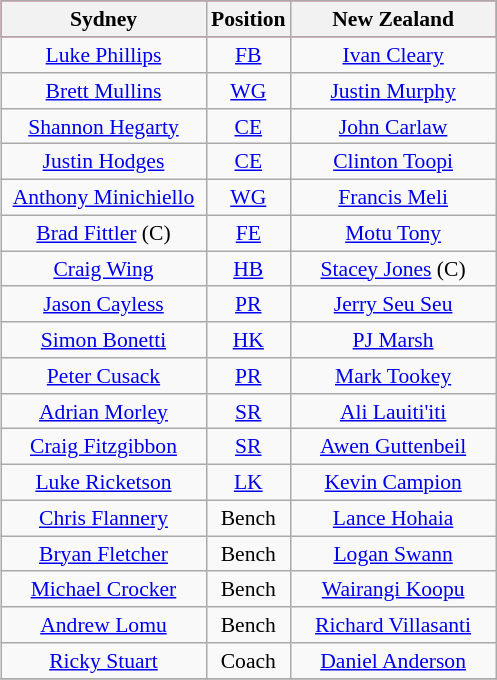<table align="right" class="wikitable" style="font-size:90%; margin-left:1em">
<tr bgcolor="#FF0033">
<th width="130">Sydney</th>
<th width="40">Position</th>
<th width="130">New Zealand</th>
</tr>
<tr align=center>
<td><a href='#'>Luke Phillips</a></td>
<td><a href='#'>FB</a></td>
<td><a href='#'>Ivan Cleary</a></td>
</tr>
<tr align=center>
<td><a href='#'>Brett Mullins</a></td>
<td><a href='#'>WG</a></td>
<td><a href='#'>Justin Murphy</a></td>
</tr>
<tr align=center>
<td><a href='#'>Shannon Hegarty</a></td>
<td><a href='#'>CE</a></td>
<td><a href='#'>John Carlaw</a></td>
</tr>
<tr align=center>
<td><a href='#'>Justin Hodges</a></td>
<td><a href='#'>CE</a></td>
<td><a href='#'>Clinton Toopi</a></td>
</tr>
<tr align=center>
<td><a href='#'>Anthony Minichiello</a></td>
<td><a href='#'>WG</a></td>
<td><a href='#'>Francis Meli</a></td>
</tr>
<tr align=center>
<td><a href='#'>Brad Fittler</a> (C)</td>
<td><a href='#'>FE</a></td>
<td><a href='#'>Motu Tony</a></td>
</tr>
<tr align=center>
<td><a href='#'>Craig Wing</a></td>
<td><a href='#'>HB</a></td>
<td><a href='#'>Stacey Jones</a> (C)</td>
</tr>
<tr align=center>
<td><a href='#'>Jason Cayless</a></td>
<td><a href='#'>PR</a></td>
<td><a href='#'>Jerry Seu Seu</a></td>
</tr>
<tr align=center>
<td><a href='#'>Simon Bonetti</a></td>
<td><a href='#'>HK</a></td>
<td><a href='#'>PJ Marsh</a></td>
</tr>
<tr align=center>
<td><a href='#'>Peter Cusack</a></td>
<td><a href='#'>PR</a></td>
<td><a href='#'>Mark Tookey</a></td>
</tr>
<tr align=center>
<td><a href='#'>Adrian Morley</a></td>
<td><a href='#'>SR</a></td>
<td><a href='#'>Ali Lauiti'iti</a></td>
</tr>
<tr align=center>
<td><a href='#'>Craig Fitzgibbon</a></td>
<td><a href='#'>SR</a></td>
<td><a href='#'>Awen Guttenbeil</a></td>
</tr>
<tr align=center>
<td><a href='#'>Luke Ricketson</a></td>
<td><a href='#'>LK</a></td>
<td><a href='#'>Kevin Campion</a></td>
</tr>
<tr align=center>
<td><a href='#'>Chris Flannery</a></td>
<td>Bench</td>
<td><a href='#'>Lance Hohaia</a></td>
</tr>
<tr align=center>
<td><a href='#'>Bryan Fletcher</a></td>
<td>Bench</td>
<td><a href='#'>Logan Swann</a></td>
</tr>
<tr align=center>
<td><a href='#'>Michael Crocker</a></td>
<td>Bench</td>
<td><a href='#'>Wairangi Koopu</a></td>
</tr>
<tr align=center>
<td><a href='#'>Andrew Lomu</a></td>
<td>Bench</td>
<td><a href='#'>Richard Villasanti</a></td>
</tr>
<tr align=center>
<td><a href='#'>Ricky Stuart</a></td>
<td>Coach</td>
<td><a href='#'>Daniel Anderson</a></td>
</tr>
<tr>
</tr>
</table>
